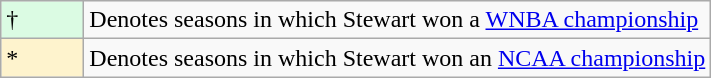<table class="wikitable">
<tr>
<td style="background:#DBFBE3; width:3em;">†</td>
<td>Denotes seasons in which Stewart won a <a href='#'>WNBA championship</a></td>
</tr>
<tr>
<td style="background:#FEF3CD; width:3em;">*</td>
<td>Denotes seasons in which Stewart won an <a href='#'>NCAA championship</a></td>
</tr>
</table>
